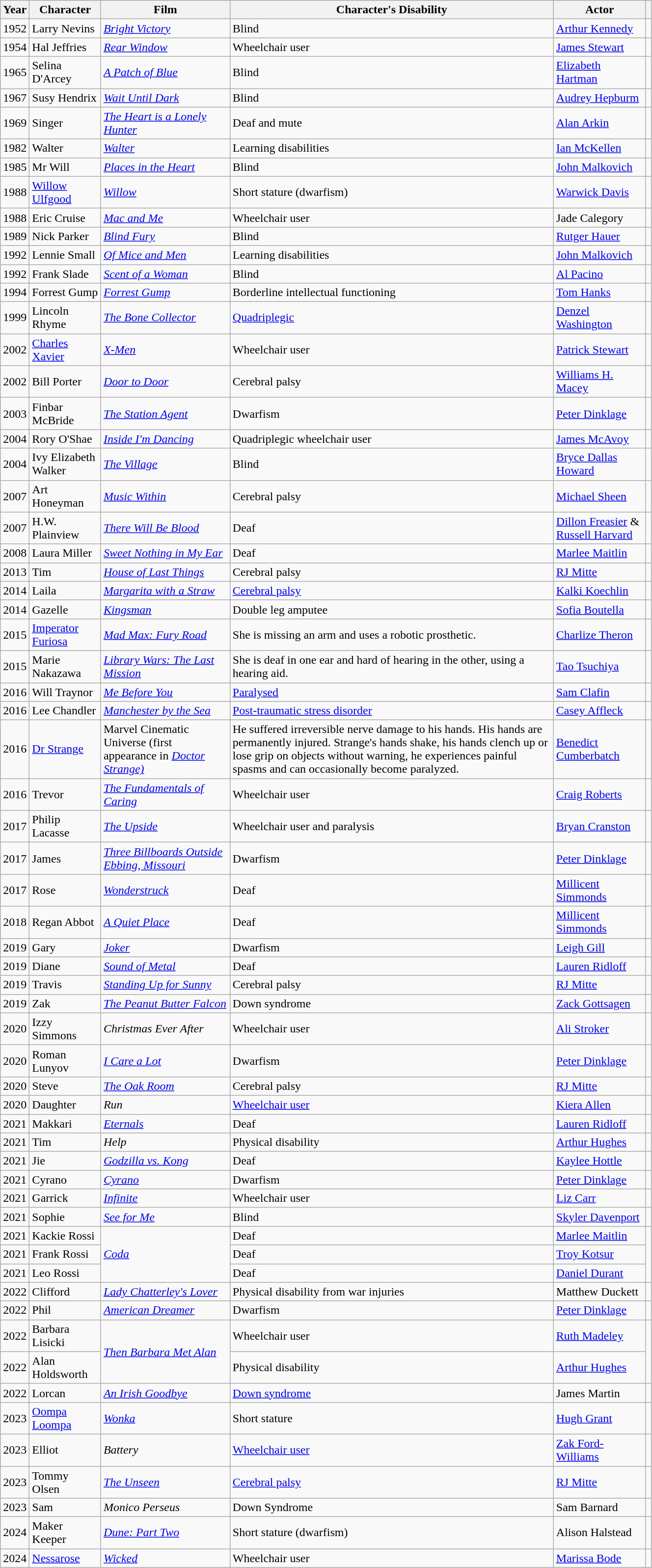<table class="wikitable sortable" width="70%">
<tr>
<th>Year</th>
<th>Character</th>
<th>Film</th>
<th>Character's Disability</th>
<th>Actor</th>
<th></th>
</tr>
<tr>
<td>1952</td>
<td>Larry Nevins</td>
<td><em><a href='#'>Bright Victory</a></em></td>
<td>Blind</td>
<td><a href='#'>Arthur Kennedy</a></td>
<td></td>
</tr>
<tr>
<td>1954</td>
<td>Hal Jeffries</td>
<td><em><a href='#'>Rear Window</a></em></td>
<td>Wheelchair user</td>
<td><a href='#'>James Stewart</a></td>
<td></td>
</tr>
<tr>
<td>1965</td>
<td>Selina D'Arcey</td>
<td><em><a href='#'>A Patch of Blue</a></em></td>
<td>Blind</td>
<td><a href='#'>Elizabeth Hartman</a></td>
<td></td>
</tr>
<tr>
<td>1967</td>
<td>Susy Hendrix</td>
<td><a href='#'><em>Wait Until Dark</em></a></td>
<td>Blind</td>
<td><a href='#'>Audrey Hepburm</a></td>
<td></td>
</tr>
<tr>
<td>1969</td>
<td>Singer</td>
<td><a href='#'><em>The Heart is a Lonely Hunter</em></a></td>
<td>Deaf and mute</td>
<td><a href='#'>Alan Arkin</a></td>
<td></td>
</tr>
<tr>
<td>1982</td>
<td>Walter</td>
<td><a href='#'><em>Walter</em></a></td>
<td>Learning disabilities</td>
<td><a href='#'>Ian McKellen</a></td>
<td></td>
</tr>
<tr>
<td>1985</td>
<td>Mr Will</td>
<td><em><a href='#'>Places in the Heart</a></em></td>
<td>Blind</td>
<td><a href='#'>John Malkovich</a></td>
<td></td>
</tr>
<tr>
<td>1988</td>
<td><a href='#'>Willow Ulfgood</a></td>
<td><a href='#'><em>Willow</em></a></td>
<td>Short stature (dwarfism)</td>
<td><a href='#'>Warwick Davis</a></td>
<td></td>
</tr>
<tr>
<td>1988</td>
<td>Eric Cruise</td>
<td><em><a href='#'>Mac and Me</a></em></td>
<td>Wheelchair user</td>
<td>Jade Calegory</td>
<td></td>
</tr>
<tr>
<td>1989</td>
<td>Nick Parker</td>
<td><em><a href='#'>Blind Fury</a></em></td>
<td>Blind</td>
<td><a href='#'>Rutger Hauer</a></td>
<td></td>
</tr>
<tr>
<td>1992</td>
<td>Lennie Small</td>
<td><a href='#'><em>Of Mice and Men</em></a></td>
<td>Learning disabilities</td>
<td><a href='#'>John Malkovich</a></td>
<td></td>
</tr>
<tr>
<td>1992</td>
<td>Frank Slade</td>
<td><a href='#'><em>Scent of a Woman</em></a></td>
<td>Blind</td>
<td><a href='#'>Al Pacino</a></td>
<td></td>
</tr>
<tr>
<td>1994</td>
<td>Forrest Gump</td>
<td><em><a href='#'>Forrest Gump</a></em></td>
<td>Borderline intellectual functioning</td>
<td><a href='#'>Tom Hanks</a></td>
<td></td>
</tr>
<tr>
<td>1999</td>
<td>Lincoln Rhyme</td>
<td><em><a href='#'>The Bone Collector</a></em></td>
<td><a href='#'>Quadriplegic</a></td>
<td><a href='#'>Denzel Washington</a></td>
<td></td>
</tr>
<tr>
<td>2002</td>
<td><a href='#'>Charles Xavier</a></td>
<td><a href='#'><em>X-Men</em></a></td>
<td>Wheelchair user</td>
<td><a href='#'>Patrick Stewart</a></td>
<td></td>
</tr>
<tr>
<td>2002</td>
<td>Bill Porter</td>
<td><a href='#'><em>Door to Door</em></a></td>
<td>Cerebral palsy</td>
<td><a href='#'>Williams H. Macey</a></td>
<td></td>
</tr>
<tr>
<td>2003</td>
<td>Finbar McBride</td>
<td><em><a href='#'>The Station Agent</a></em></td>
<td>Dwarfism</td>
<td><a href='#'>Peter Dinklage</a></td>
<td></td>
</tr>
<tr>
<td>2004</td>
<td>Rory O'Shae</td>
<td><em><a href='#'>Inside I'm Dancing</a></em></td>
<td>Quadriplegic wheelchair user</td>
<td><a href='#'>James McAvoy</a></td>
<td></td>
</tr>
<tr>
<td>2004</td>
<td>Ivy Elizabeth Walker</td>
<td><a href='#'><em>The Village</em></a></td>
<td>Blind</td>
<td><a href='#'>Bryce Dallas Howard</a></td>
<td></td>
</tr>
<tr>
<td>2007</td>
<td>Art Honeyman</td>
<td><em><a href='#'>Music Within</a></em></td>
<td>Cerebral palsy</td>
<td><a href='#'>Michael Sheen</a></td>
<td></td>
</tr>
<tr>
<td>2007</td>
<td>H.W. Plainview</td>
<td><em><a href='#'>There Will Be Blood</a></em></td>
<td>Deaf</td>
<td><a href='#'>Dillon Freasier</a> & <a href='#'>Russell Harvard</a></td>
<td></td>
</tr>
<tr>
<td>2008</td>
<td>Laura Miller</td>
<td><em><a href='#'>Sweet Nothing in My Ear</a></em></td>
<td>Deaf</td>
<td><a href='#'>Marlee Maitlin</a></td>
<td></td>
</tr>
<tr>
<td>2013</td>
<td>Tim</td>
<td><em><a href='#'>House of Last Things</a></em></td>
<td>Cerebral palsy</td>
<td><a href='#'>RJ Mitte</a></td>
<td></td>
</tr>
<tr>
<td>2014</td>
<td>Laila</td>
<td><em><a href='#'>Margarita with a Straw</a></em></td>
<td><a href='#'>Cerebral palsy</a></td>
<td><a href='#'>Kalki Koechlin</a></td>
<td></td>
</tr>
<tr>
<td>2014</td>
<td>Gazelle</td>
<td><a href='#'><em>Kingsman</em></a></td>
<td>Double leg amputee</td>
<td><a href='#'>Sofia Boutella</a></td>
<td></td>
</tr>
<tr>
<td>2015</td>
<td><a href='#'>Imperator Furiosa</a></td>
<td><em><a href='#'>Mad Max: Fury Road</a></em></td>
<td>She is missing an arm and uses a robotic prosthetic.</td>
<td><a href='#'>Charlize Theron</a></td>
<td></td>
</tr>
<tr>
<td>2015</td>
<td>Marie Nakazawa</td>
<td><em><a href='#'>Library Wars: The Last Mission</a></em></td>
<td>She is deaf in one ear and hard of hearing in the other, using a hearing aid.</td>
<td><a href='#'>Tao Tsuchiya</a></td>
<td></td>
</tr>
<tr>
<td>2016</td>
<td>Will Traynor</td>
<td><a href='#'><em>Me Before You</em></a></td>
<td><a href='#'>Paralysed</a></td>
<td><a href='#'>Sam Clafin</a></td>
<td></td>
</tr>
<tr>
<td>2016</td>
<td>Lee Chandler</td>
<td><a href='#'><em>Manchester by the Sea</em></a></td>
<td><a href='#'>Post-traumatic stress disorder</a></td>
<td><a href='#'>Casey Affleck</a></td>
<td></td>
</tr>
<tr>
<td>2016</td>
<td><a href='#'>Dr Strange</a></td>
<td>Marvel Cinematic Universe (first appearance in <em><a href='#'>Doctor Strange)</a></em></td>
<td>He suffered irreversible nerve damage to his hands. His hands are permanently injured. Strange's hands shake, his hands clench up or lose grip on objects without warning, he experiences painful spasms and can occasionally become paralyzed.</td>
<td><a href='#'>Benedict Cumberbatch</a></td>
<td></td>
</tr>
<tr>
<td>2016</td>
<td>Trevor</td>
<td><em><a href='#'>The Fundamentals of Caring</a></em></td>
<td>Wheelchair user</td>
<td><a href='#'>Craig Roberts</a></td>
<td></td>
</tr>
<tr>
<td>2017</td>
<td>Philip Lacasse</td>
<td><em><a href='#'>The Upside</a></em></td>
<td>Wheelchair user and paralysis</td>
<td><a href='#'>Bryan Cranston</a></td>
<td></td>
</tr>
<tr>
<td>2017</td>
<td>James</td>
<td><em><a href='#'>Three Billboards Outside Ebbing, Missouri</a></em></td>
<td>Dwarfism</td>
<td><a href='#'>Peter Dinklage</a></td>
<td></td>
</tr>
<tr>
<td>2017</td>
<td>Rose</td>
<td><a href='#'><em>Wonderstruck</em></a></td>
<td>Deaf</td>
<td><a href='#'>Millicent Simmonds</a></td>
<td></td>
</tr>
<tr>
<td>2018</td>
<td>Regan Abbot</td>
<td><em><a href='#'>A Quiet Place</a></em></td>
<td>Deaf</td>
<td><a href='#'>Millicent Simmonds</a></td>
<td></td>
</tr>
<tr>
<td>2019</td>
<td>Gary</td>
<td><a href='#'><em>Joker</em></a></td>
<td>Dwarfism</td>
<td><a href='#'>Leigh Gill</a></td>
<td></td>
</tr>
<tr>
<td>2019</td>
<td>Diane</td>
<td><em><a href='#'>Sound of Metal</a></em></td>
<td>Deaf</td>
<td><a href='#'>Lauren Ridloff</a></td>
<td></td>
</tr>
<tr>
<td>2019</td>
<td>Travis</td>
<td><em><a href='#'>Standing Up for Sunny</a></em></td>
<td>Cerebral palsy</td>
<td><a href='#'>RJ Mitte</a></td>
<td></td>
</tr>
<tr>
<td>2019</td>
<td>Zak</td>
<td><em><a href='#'>The Peanut Butter Falcon</a></em></td>
<td>Down syndrome</td>
<td><a href='#'>Zack Gottsagen</a></td>
<td></td>
</tr>
<tr>
<td>2020</td>
<td>Izzy Simmons</td>
<td><em>Christmas Ever After</em></td>
<td>Wheelchair user</td>
<td><a href='#'>Ali Stroker</a></td>
<td></td>
</tr>
<tr>
<td>2020</td>
<td>Roman Lunyov</td>
<td><em><a href='#'>I Care a Lot</a></em></td>
<td>Dwarfism</td>
<td><a href='#'>Peter Dinklage</a></td>
<td></td>
</tr>
<tr>
<td>2020</td>
<td>Steve</td>
<td><a href='#'><em>The Oak Room</em></a></td>
<td>Cerebral palsy</td>
<td><a href='#'>RJ Mitte</a></td>
<td></td>
</tr>
<tr>
<td>2020</td>
<td>Daughter</td>
<td><em>Run</em></td>
<td><a href='#'>Wheelchair user</a></td>
<td><a href='#'>Kiera Allen</a></td>
<td></td>
</tr>
<tr>
<td>2021</td>
<td>Makkari</td>
<td><a href='#'><em>Eternals</em></a></td>
<td>Deaf</td>
<td><a href='#'>Lauren Ridloff</a></td>
<td></td>
</tr>
<tr>
<td>2021</td>
<td>Tim</td>
<td><em>Help</em></td>
<td>Physical disability</td>
<td><a href='#'>Arthur Hughes</a></td>
<td></td>
</tr>
<tr>
<td>2021</td>
<td>Jie</td>
<td><em><a href='#'>Godzilla vs. Kong</a></em></td>
<td>Deaf</td>
<td><a href='#'>Kaylee Hottle</a></td>
<td></td>
</tr>
<tr>
<td>2021</td>
<td>Cyrano</td>
<td><a href='#'><em>Cyrano</em></a></td>
<td>Dwarfism</td>
<td><a href='#'>Peter Dinklage</a></td>
<td></td>
</tr>
<tr>
<td>2021</td>
<td>Garrick</td>
<td><a href='#'><em>Infinite</em></a></td>
<td>Wheelchair user</td>
<td><a href='#'>Liz Carr</a></td>
<td></td>
</tr>
<tr>
<td>2021</td>
<td>Sophie</td>
<td><em><a href='#'>See for Me</a></em></td>
<td>Blind</td>
<td><a href='#'>Skyler Davenport</a></td>
<td></td>
</tr>
<tr>
<td>2021</td>
<td>Kackie Rossi</td>
<td rowspan="3"><a href='#'><em>Coda</em></a></td>
<td>Deaf</td>
<td><a href='#'>Marlee Maitlin</a></td>
<td rowspan="3"></td>
</tr>
<tr>
<td>2021</td>
<td>Frank Rossi</td>
<td>Deaf</td>
<td><a href='#'>Troy Kotsur</a></td>
</tr>
<tr>
<td>2021</td>
<td>Leo Rossi</td>
<td>Deaf</td>
<td><a href='#'>Daniel Durant</a></td>
</tr>
<tr>
<td>2022</td>
<td>Clifford</td>
<td><a href='#'><em>Lady Chatterley's Lover</em></a></td>
<td>Physical disability from war injuries</td>
<td>Matthew Duckett</td>
<td></td>
</tr>
<tr>
<td>2022</td>
<td>Phil</td>
<td><a href='#'><em>American Dreamer</em></a></td>
<td>Dwarfism</td>
<td><a href='#'>Peter Dinklage</a></td>
<td></td>
</tr>
<tr>
<td>2022</td>
<td>Barbara Lisicki</td>
<td rowspan="2"><em><a href='#'>Then Barbara Met Alan</a></em></td>
<td>Wheelchair user</td>
<td><a href='#'>Ruth Madeley</a></td>
<td rowspan="2"></td>
</tr>
<tr>
<td>2022</td>
<td>Alan Holdsworth</td>
<td>Physical disability</td>
<td><a href='#'>Arthur Hughes</a></td>
</tr>
<tr>
<td>2022</td>
<td>Lorcan</td>
<td><em><a href='#'>An Irish Goodbye</a></em></td>
<td><a href='#'>Down syndrome</a></td>
<td>James Martin</td>
<td></td>
</tr>
<tr>
<td>2023</td>
<td><a href='#'>Oompa Loompa</a></td>
<td><a href='#'><em>Wonka</em></a></td>
<td>Short stature</td>
<td><a href='#'>Hugh Grant</a></td>
<td></td>
</tr>
<tr>
<td>2023</td>
<td>Elliot</td>
<td><em>Battery</em></td>
<td><a href='#'>Wheelchair user</a></td>
<td><a href='#'>Zak Ford-Williams</a></td>
<td></td>
</tr>
<tr>
<td>2023</td>
<td>Tommy Olsen</td>
<td><a href='#'><em>The Unseen</em></a></td>
<td><a href='#'>Cerebral palsy</a></td>
<td><a href='#'>RJ Mitte</a></td>
<td></td>
</tr>
<tr>
<td>2023</td>
<td>Sam</td>
<td><em>Monico Perseus</em></td>
<td>Down Syndrome</td>
<td>Sam Barnard</td>
<td></td>
</tr>
<tr>
<td>2024</td>
<td>Maker Keeper</td>
<td><em><a href='#'>Dune: Part Two</a></em></td>
<td>Short stature (dwarfism)</td>
<td>Alison Halstead</td>
<td></td>
</tr>
<tr>
<td>2024</td>
<td><a href='#'>Nessarose</a></td>
<td><a href='#'><em>Wicked</em></a></td>
<td>Wheelchair user</td>
<td><a href='#'>Marissa Bode</a></td>
<td></td>
</tr>
</table>
